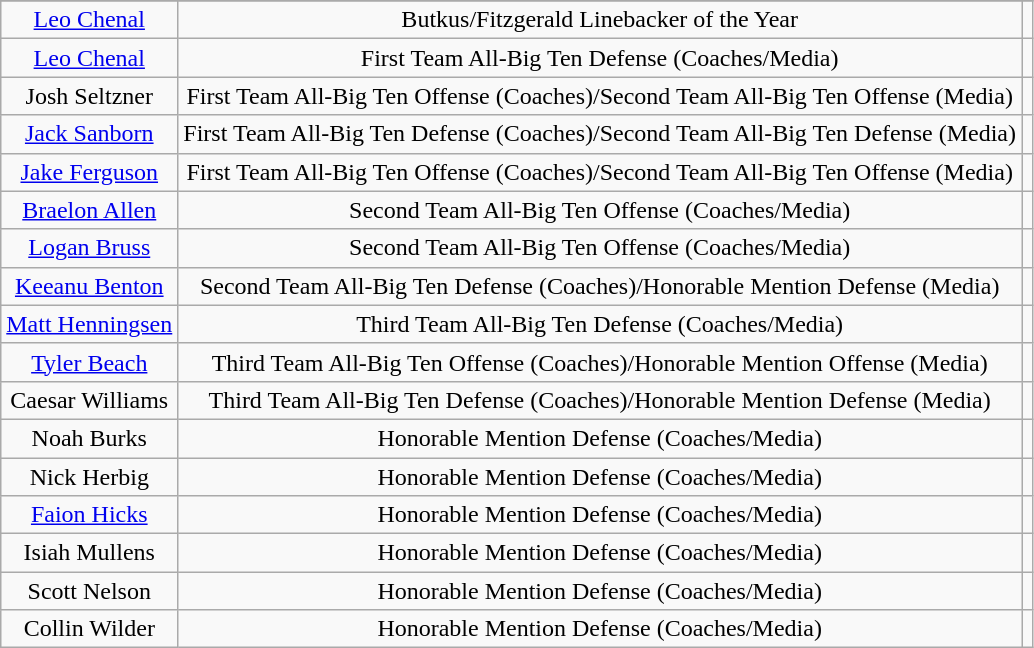<table class="wikitable sortable sortable" style="text-align: center">
<tr align=center>
</tr>
<tr>
<td><a href='#'>Leo Chenal</a></td>
<td>Butkus/Fitzgerald Linebacker of the Year</td>
<td></td>
</tr>
<tr>
<td><a href='#'>Leo Chenal</a></td>
<td>First Team All-Big Ten Defense (Coaches/Media)</td>
<td></td>
</tr>
<tr>
<td>Josh Seltzner</td>
<td>First Team All-Big Ten Offense (Coaches)/Second Team All-Big Ten Offense (Media)</td>
<td></td>
</tr>
<tr>
<td><a href='#'>Jack Sanborn</a></td>
<td>First Team All-Big Ten Defense (Coaches)/Second Team All-Big Ten Defense (Media)</td>
<td></td>
</tr>
<tr>
<td><a href='#'>Jake Ferguson</a></td>
<td>First Team All-Big Ten Offense (Coaches)/Second Team All-Big Ten Offense (Media)</td>
<td></td>
</tr>
<tr>
<td><a href='#'>Braelon Allen</a></td>
<td>Second Team All-Big Ten Offense (Coaches/Media)</td>
<td></td>
</tr>
<tr>
<td><a href='#'>Logan Bruss</a></td>
<td>Second Team All-Big Ten Offense (Coaches/Media)</td>
<td></td>
</tr>
<tr>
<td><a href='#'>Keeanu Benton</a></td>
<td>Second Team All-Big Ten Defense (Coaches)/Honorable Mention Defense (Media)</td>
<td></td>
</tr>
<tr>
<td><a href='#'>Matt Henningsen</a></td>
<td>Third Team All-Big Ten Defense (Coaches/Media)</td>
<td></td>
</tr>
<tr>
<td><a href='#'>Tyler Beach</a></td>
<td>Third Team All-Big Ten Offense (Coaches)/Honorable Mention Offense (Media)</td>
<td></td>
</tr>
<tr>
<td>Caesar Williams</td>
<td>Third Team All-Big Ten Defense (Coaches)/Honorable Mention Defense (Media)</td>
<td></td>
</tr>
<tr>
<td>Noah Burks</td>
<td>Honorable Mention Defense (Coaches/Media)</td>
<td></td>
</tr>
<tr>
<td>Nick Herbig</td>
<td>Honorable Mention Defense (Coaches/Media)</td>
<td></td>
</tr>
<tr>
<td><a href='#'>Faion Hicks</a></td>
<td>Honorable Mention Defense (Coaches/Media)</td>
<td></td>
</tr>
<tr>
<td>Isiah Mullens</td>
<td>Honorable Mention Defense (Coaches/Media)</td>
<td></td>
</tr>
<tr>
<td>Scott Nelson</td>
<td>Honorable Mention Defense (Coaches/Media)</td>
<td></td>
</tr>
<tr>
<td>Collin Wilder</td>
<td>Honorable Mention Defense (Coaches/Media)</td>
<td></td>
</tr>
</table>
